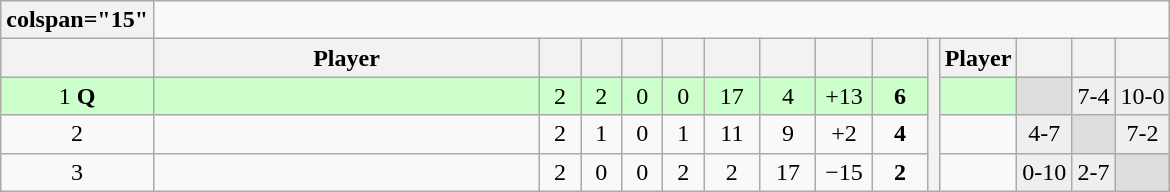<table class=wikitable style=text-align:center>
<tr>
<th>colspan="15" </th>
</tr>
<tr>
<th width=20 abbr=Position></th>
<th width=250>Player</th>
<th width=20 abbr=Played></th>
<th width=20 abbr=Won></th>
<th width=20 abbr=Drawn></th>
<th width=20 abbr=Lost></th>
<th width=30 abbr=Points for></th>
<th width=30 abbr=Points against></th>
<th width=30 abbr=Points difference></th>
<th width=30 abbr=Points></th>
<th rowspan="4" abbr=H2H></th>
<th>Player</th>
<th></th>
<th></th>
<th></th>
</tr>
<tr bgcolor=#CCFFCC>
<td>1 <strong>Q</strong></td>
<td align=left><strong></strong></td>
<td>2</td>
<td>2</td>
<td>0</td>
<td>0</td>
<td>17</td>
<td>4</td>
<td>+13</td>
<td><strong>6</strong></td>
<td></td>
<td bgcolor="#dddddd"> </td>
<td bgcolor="#efefef">7-4</td>
<td bgcolor="#efefef">10-0</td>
</tr>
<tr>
<td>2  </td>
<td align=left><strong></strong></td>
<td>2</td>
<td>1</td>
<td>0</td>
<td>1</td>
<td>11</td>
<td>9</td>
<td>+2</td>
<td><strong>4</strong></td>
<td></td>
<td bgcolor="#efefef">4-7</td>
<td bgcolor="#dddddd"> </td>
<td bgcolor="#efefef">7-2</td>
</tr>
<tr>
<td>3 </td>
<td align=left></td>
<td>2</td>
<td>0</td>
<td>0</td>
<td>2</td>
<td>2</td>
<td>17</td>
<td>−15</td>
<td><strong>2</strong></td>
<td></td>
<td bgcolor="#efefef">0-10</td>
<td bgcolor="#efefef">2-7</td>
<td bgcolor="#dddddd"> </td>
</tr>
</table>
